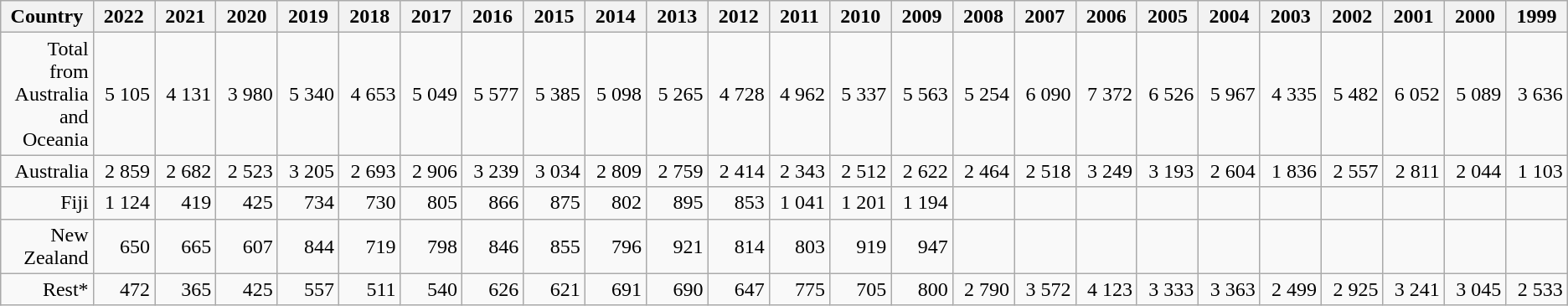<table class="wikitable" style="text-align: right;">
<tr>
<th style="width:120pt;">Country</th>
<th style="width:120pt;">2022</th>
<th style="width:120pt;">2021</th>
<th style="width:120pt;">2020</th>
<th style="width:120pt;">2019</th>
<th style="width:120pt;">2018</th>
<th style="width:120pt;">2017</th>
<th style="width:120pt;">2016</th>
<th style="width:120pt;">2015</th>
<th style="width:120pt;">2014</th>
<th style="width:120pt;">2013</th>
<th style="width:120pt;">2012</th>
<th style="width:120pt;">2011</th>
<th style="width:120pt;">2010</th>
<th style="width:120pt;">2009</th>
<th style="width:120pt;">2008</th>
<th style="width:120pt;">2007</th>
<th style="width:120pt;">2006</th>
<th style="width:120pt;">2005</th>
<th style="width:120pt;">2004</th>
<th style="width:120pt;">2003</th>
<th style="width:120pt;">2002</th>
<th style="width:120pt;">2001</th>
<th style="width:120pt;">2000</th>
<th style="width:120pt;">1999</th>
</tr>
<tr>
<td>Total from Australia and Oceania</td>
<td>5 105</td>
<td>4 131</td>
<td>3 980</td>
<td>5 340</td>
<td>4 653</td>
<td>5 049</td>
<td>5 577</td>
<td>5 385</td>
<td>5 098</td>
<td>5 265</td>
<td>4 728</td>
<td>4 962</td>
<td>5 337</td>
<td>5 563</td>
<td>5 254</td>
<td>6 090</td>
<td>7 372</td>
<td>6 526</td>
<td>5 967</td>
<td>4 335</td>
<td>5 482</td>
<td>6 052</td>
<td>5 089</td>
<td>3 636</td>
</tr>
<tr>
<td>Australia</td>
<td>2 859</td>
<td>2 682</td>
<td>2 523</td>
<td>3 205</td>
<td>2 693</td>
<td>2 906</td>
<td>3 239</td>
<td>3 034</td>
<td>2 809</td>
<td>2 759</td>
<td>2 414</td>
<td>2 343</td>
<td>2 512</td>
<td>2 622</td>
<td>2 464</td>
<td>2 518</td>
<td>3 249</td>
<td>3 193</td>
<td>2 604</td>
<td>1 836</td>
<td>2 557</td>
<td>2 811</td>
<td>2 044</td>
<td>1 103</td>
</tr>
<tr>
<td>Fiji</td>
<td>1 124</td>
<td>419</td>
<td>425</td>
<td>734</td>
<td>730</td>
<td>805</td>
<td>866</td>
<td>875</td>
<td>802</td>
<td>895</td>
<td>853</td>
<td>1 041</td>
<td>1 201</td>
<td>1 194</td>
<td></td>
<td></td>
<td></td>
<td></td>
<td></td>
<td></td>
<td></td>
<td></td>
<td></td>
<td></td>
</tr>
<tr>
<td>New Zealand</td>
<td>650</td>
<td>665</td>
<td>607</td>
<td>844</td>
<td>719</td>
<td>798</td>
<td>846</td>
<td>855</td>
<td>796</td>
<td>921</td>
<td>814</td>
<td>803</td>
<td>919</td>
<td>947</td>
<td></td>
<td></td>
<td></td>
<td></td>
<td></td>
<td></td>
<td></td>
<td></td>
<td></td>
<td></td>
</tr>
<tr>
<td>Rest*</td>
<td>472</td>
<td>365</td>
<td>425</td>
<td>557</td>
<td>511</td>
<td>540</td>
<td>626</td>
<td>621</td>
<td>691</td>
<td>690</td>
<td>647</td>
<td>775</td>
<td>705</td>
<td>800</td>
<td>2 790</td>
<td>3 572</td>
<td>4 123</td>
<td>3 333</td>
<td>3 363</td>
<td>2 499</td>
<td>2 925</td>
<td>3 241</td>
<td>3 045</td>
<td>2 533</td>
</tr>
</table>
